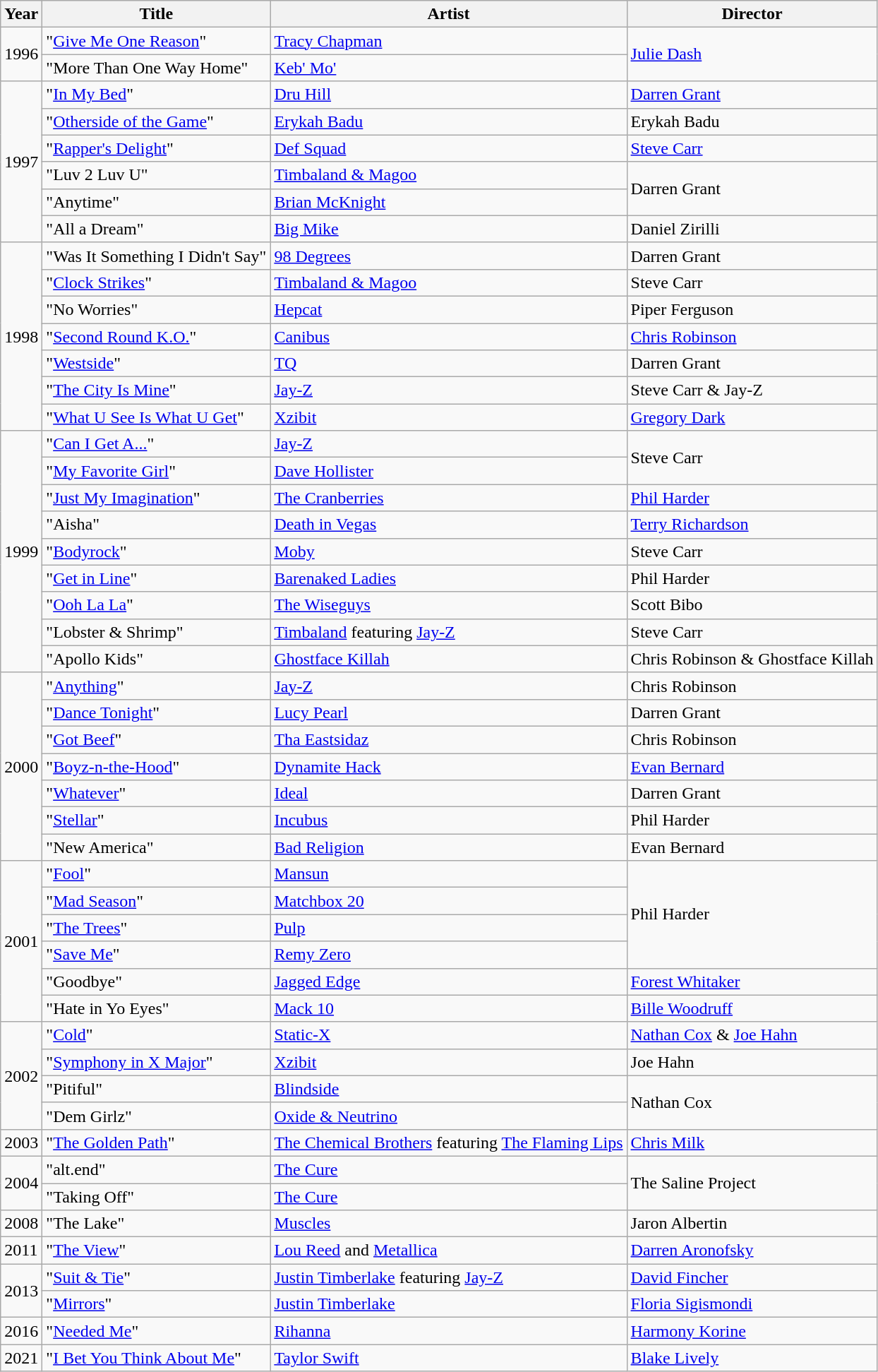<table class="wikitable">
<tr>
<th>Year</th>
<th>Title</th>
<th>Artist</th>
<th>Director</th>
</tr>
<tr>
<td rowspan=2>1996</td>
<td>"<a href='#'>Give Me One Reason</a>"</td>
<td><a href='#'>Tracy Chapman</a></td>
<td rowspan=2><a href='#'>Julie Dash</a></td>
</tr>
<tr>
<td>"More Than One Way Home"</td>
<td><a href='#'>Keb' Mo'</a></td>
</tr>
<tr>
<td rowspan=6>1997</td>
<td>"<a href='#'>In My Bed</a>"</td>
<td><a href='#'>Dru Hill</a></td>
<td><a href='#'>Darren Grant</a></td>
</tr>
<tr>
<td>"<a href='#'>Otherside of the Game</a>"</td>
<td><a href='#'>Erykah Badu</a></td>
<td>Erykah Badu</td>
</tr>
<tr>
<td>"<a href='#'>Rapper's Delight</a>"</td>
<td><a href='#'>Def Squad</a></td>
<td><a href='#'>Steve Carr</a></td>
</tr>
<tr>
<td>"Luv 2 Luv U"</td>
<td><a href='#'>Timbaland & Magoo</a></td>
<td rowspan=2>Darren Grant</td>
</tr>
<tr>
<td>"Anytime"</td>
<td><a href='#'>Brian McKnight</a></td>
</tr>
<tr>
<td>"All a Dream"</td>
<td><a href='#'>Big Mike</a></td>
<td>Daniel Zirilli</td>
</tr>
<tr>
<td rowspan=7>1998</td>
<td>"Was It Something I Didn't Say"</td>
<td><a href='#'>98 Degrees</a></td>
<td>Darren Grant</td>
</tr>
<tr>
<td>"<a href='#'>Clock Strikes</a>"</td>
<td><a href='#'>Timbaland & Magoo</a></td>
<td>Steve Carr</td>
</tr>
<tr>
<td>"No Worries"</td>
<td><a href='#'>Hepcat</a></td>
<td>Piper Ferguson</td>
</tr>
<tr>
<td>"<a href='#'>Second Round K.O.</a>"</td>
<td><a href='#'>Canibus</a></td>
<td><a href='#'>Chris Robinson</a></td>
</tr>
<tr>
<td>"<a href='#'>Westside</a>"</td>
<td><a href='#'>TQ</a></td>
<td>Darren Grant</td>
</tr>
<tr>
<td>"<a href='#'>The City Is Mine</a>"</td>
<td><a href='#'>Jay-Z</a></td>
<td>Steve Carr & Jay-Z</td>
</tr>
<tr>
<td>"<a href='#'>What U See Is What U Get</a>"</td>
<td><a href='#'>Xzibit</a></td>
<td><a href='#'>Gregory Dark</a></td>
</tr>
<tr>
<td rowspan=9>1999</td>
<td>"<a href='#'>Can I Get A...</a>"</td>
<td><a href='#'>Jay-Z</a></td>
<td rowspan=2>Steve Carr</td>
</tr>
<tr>
<td>"<a href='#'>My Favorite Girl</a>"</td>
<td><a href='#'>Dave Hollister</a></td>
</tr>
<tr>
<td>"<a href='#'>Just My Imagination</a>"</td>
<td><a href='#'>The Cranberries</a></td>
<td><a href='#'>Phil Harder</a></td>
</tr>
<tr>
<td>"Aisha"</td>
<td><a href='#'>Death in Vegas</a></td>
<td><a href='#'>Terry Richardson</a></td>
</tr>
<tr>
<td>"<a href='#'>Bodyrock</a>"</td>
<td><a href='#'>Moby</a></td>
<td>Steve Carr</td>
</tr>
<tr>
<td>"<a href='#'>Get in Line</a>"</td>
<td><a href='#'>Barenaked Ladies</a></td>
<td>Phil Harder</td>
</tr>
<tr>
<td>"<a href='#'>Ooh La La</a>"</td>
<td><a href='#'>The Wiseguys</a></td>
<td>Scott Bibo</td>
</tr>
<tr>
<td>"Lobster & Shrimp"</td>
<td><a href='#'>Timbaland</a> featuring <a href='#'>Jay-Z</a></td>
<td>Steve Carr</td>
</tr>
<tr>
<td>"Apollo Kids"</td>
<td><a href='#'>Ghostface Killah</a></td>
<td>Chris Robinson & Ghostface Killah</td>
</tr>
<tr>
<td rowspan=7>2000</td>
<td>"<a href='#'>Anything</a>"</td>
<td><a href='#'>Jay-Z</a></td>
<td>Chris Robinson</td>
</tr>
<tr>
<td>"<a href='#'>Dance Tonight</a>"</td>
<td><a href='#'>Lucy Pearl</a></td>
<td>Darren Grant</td>
</tr>
<tr>
<td>"<a href='#'>Got Beef</a>"</td>
<td><a href='#'>Tha Eastsidaz</a></td>
<td>Chris Robinson</td>
</tr>
<tr>
<td>"<a href='#'>Boyz-n-the-Hood</a>"</td>
<td><a href='#'>Dynamite Hack</a></td>
<td><a href='#'>Evan Bernard</a></td>
</tr>
<tr>
<td>"<a href='#'>Whatever</a>"</td>
<td><a href='#'>Ideal</a></td>
<td>Darren Grant</td>
</tr>
<tr>
<td>"<a href='#'>Stellar</a>"</td>
<td><a href='#'>Incubus</a></td>
<td>Phil Harder</td>
</tr>
<tr>
<td>"New America"</td>
<td><a href='#'>Bad Religion</a></td>
<td>Evan Bernard</td>
</tr>
<tr>
<td rowspan=6>2001</td>
<td>"<a href='#'>Fool</a>"</td>
<td><a href='#'>Mansun</a></td>
<td rowspan=4>Phil Harder</td>
</tr>
<tr>
<td>"<a href='#'>Mad Season</a>"</td>
<td><a href='#'>Matchbox 20</a></td>
</tr>
<tr>
<td>"<a href='#'>The Trees</a>"</td>
<td><a href='#'>Pulp</a></td>
</tr>
<tr>
<td>"<a href='#'>Save Me</a>"</td>
<td><a href='#'>Remy Zero</a></td>
</tr>
<tr>
<td>"Goodbye"</td>
<td><a href='#'>Jagged Edge</a></td>
<td><a href='#'>Forest Whitaker</a></td>
</tr>
<tr>
<td>"Hate in Yo Eyes"</td>
<td><a href='#'>Mack 10</a></td>
<td><a href='#'>Bille Woodruff</a></td>
</tr>
<tr>
<td rowspan=4>2002</td>
<td>"<a href='#'>Cold</a>"</td>
<td><a href='#'>Static-X</a></td>
<td><a href='#'>Nathan Cox</a> & <a href='#'>Joe Hahn</a></td>
</tr>
<tr>
<td>"<a href='#'>Symphony in X Major</a>"</td>
<td><a href='#'>Xzibit</a></td>
<td>Joe Hahn</td>
</tr>
<tr>
<td>"Pitiful"</td>
<td><a href='#'>Blindside</a></td>
<td rowspan=2>Nathan Cox</td>
</tr>
<tr>
<td>"Dem Girlz"</td>
<td><a href='#'>Oxide & Neutrino</a></td>
</tr>
<tr>
<td>2003</td>
<td>"<a href='#'>The Golden Path</a>"</td>
<td><a href='#'>The Chemical Brothers</a> featuring <a href='#'>The Flaming Lips</a></td>
<td><a href='#'>Chris Milk</a></td>
</tr>
<tr>
<td rowspan=2>2004</td>
<td>"alt.end"</td>
<td><a href='#'>The Cure</a></td>
<td rowspan=2>The Saline Project</td>
</tr>
<tr>
<td>"Taking Off"</td>
<td><a href='#'>The Cure</a></td>
</tr>
<tr>
<td>2008</td>
<td>"The Lake"</td>
<td><a href='#'>Muscles</a></td>
<td>Jaron Albertin</td>
</tr>
<tr>
<td>2011</td>
<td>"<a href='#'>The View</a>"</td>
<td><a href='#'>Lou Reed</a> and <a href='#'>Metallica</a></td>
<td><a href='#'>Darren Aronofsky</a></td>
</tr>
<tr>
<td rowspan=2>2013</td>
<td>"<a href='#'>Suit & Tie</a>"</td>
<td><a href='#'>Justin Timberlake</a> featuring <a href='#'>Jay-Z</a></td>
<td><a href='#'>David Fincher</a></td>
</tr>
<tr>
<td>"<a href='#'>Mirrors</a>"</td>
<td><a href='#'>Justin Timberlake</a></td>
<td><a href='#'>Floria Sigismondi</a></td>
</tr>
<tr>
<td>2016</td>
<td>"<a href='#'>Needed Me</a>"</td>
<td><a href='#'>Rihanna</a></td>
<td><a href='#'>Harmony Korine</a></td>
</tr>
<tr>
<td>2021</td>
<td>"<a href='#'>I Bet You Think About Me</a>"</td>
<td><a href='#'>Taylor Swift</a></td>
<td><a href='#'>Blake Lively</a></td>
</tr>
</table>
